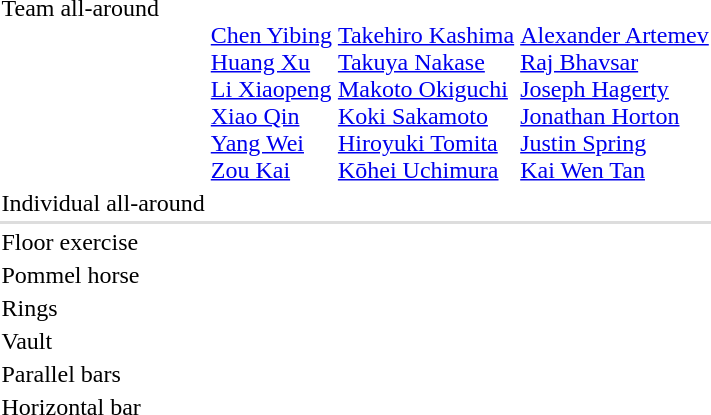<table>
<tr valign="top">
<td>Team all-around<br></td>
<td><br><a href='#'>Chen Yibing</a><br><a href='#'>Huang Xu</a><br><a href='#'>Li Xiaopeng</a><br><a href='#'>Xiao Qin</a><br><a href='#'>Yang Wei</a><br><a href='#'>Zou Kai</a></td>
<td><br><a href='#'>Takehiro Kashima</a><br><a href='#'>Takuya Nakase</a><br><a href='#'>Makoto Okiguchi</a><br><a href='#'>Koki Sakamoto</a><br><a href='#'>Hiroyuki Tomita</a><br><a href='#'>Kōhei Uchimura</a></td>
<td><br><a href='#'>Alexander Artemev</a><br><a href='#'>Raj Bhavsar</a><br><a href='#'>Joseph Hagerty</a><br><a href='#'>Jonathan Horton</a><br><a href='#'>Justin Spring</a><br><a href='#'>Kai Wen Tan</a></td>
</tr>
<tr valign="top">
<td>Individual all-around<br></td>
<td></td>
<td></td>
<td></td>
</tr>
<tr bgcolor=#DDDDDD>
<td colspan=7></td>
</tr>
<tr>
<td>Floor exercise<br></td>
<td></td>
<td></td>
<td></td>
</tr>
<tr>
<td>Pommel horse<br></td>
<td></td>
<td></td>
<td></td>
</tr>
<tr>
<td>Rings<br></td>
<td></td>
<td></td>
<td></td>
</tr>
<tr>
<td>Vault<br></td>
<td></td>
<td></td>
<td></td>
</tr>
<tr>
<td>Parallel bars<br></td>
<td></td>
<td></td>
<td></td>
</tr>
<tr>
<td>Horizontal bar<br></td>
<td></td>
<td></td>
<td></td>
</tr>
</table>
